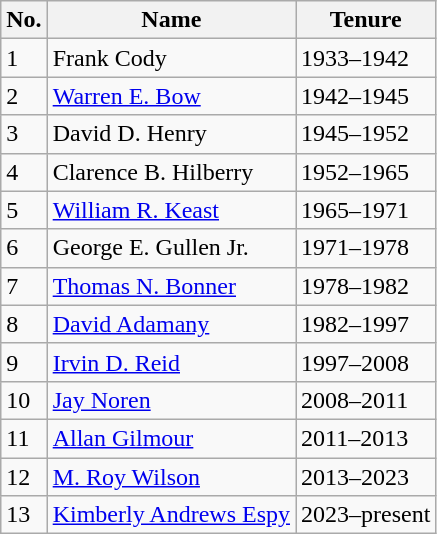<table class="wikitable">
<tr>
<th>No.</th>
<th>Name</th>
<th>Tenure</th>
</tr>
<tr>
<td>1</td>
<td>Frank Cody</td>
<td>1933–1942</td>
</tr>
<tr>
<td>2</td>
<td><a href='#'>Warren E. Bow</a></td>
<td>1942–1945</td>
</tr>
<tr>
<td>3</td>
<td>David D. Henry</td>
<td>1945–1952</td>
</tr>
<tr>
<td>4</td>
<td>Clarence B. Hilberry</td>
<td>1952–1965</td>
</tr>
<tr>
<td>5</td>
<td><a href='#'>William R. Keast</a></td>
<td>1965–1971</td>
</tr>
<tr>
<td>6</td>
<td>George E. Gullen Jr.</td>
<td>1971–1978</td>
</tr>
<tr>
<td>7</td>
<td><a href='#'>Thomas N. Bonner</a></td>
<td>1978–1982</td>
</tr>
<tr>
<td>8</td>
<td><a href='#'>David Adamany</a></td>
<td>1982–1997</td>
</tr>
<tr>
<td>9</td>
<td><a href='#'>Irvin D. Reid</a></td>
<td>1997–2008</td>
</tr>
<tr>
<td>10</td>
<td><a href='#'>Jay Noren</a></td>
<td>2008–2011</td>
</tr>
<tr>
<td>11</td>
<td><a href='#'>Allan Gilmour</a></td>
<td>2011–2013</td>
</tr>
<tr>
<td>12</td>
<td><a href='#'>M. Roy Wilson</a></td>
<td>2013–2023</td>
</tr>
<tr>
<td>13</td>
<td><a href='#'>Kimberly Andrews Espy</a></td>
<td>2023–present</td>
</tr>
</table>
